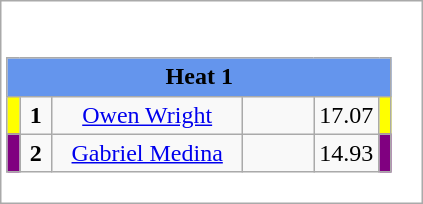<table class="wikitable" style="background:#fff;">
<tr>
<td><div><br><table class="wikitable">
<tr>
<td colspan="6"  style="text-align:center; background:#6495ed;"><strong>Heat 1</strong></td>
</tr>
<tr>
<td style="width:01px; background: #ff0;"></td>
<td style="width:14px; text-align:center;"><strong>1</strong></td>
<td style="width:120px; text-align:center;"><a href='#'>Owen Wright</a></td>
<td style="width:40px; text-align:center;"></td>
<td style="width:20px; text-align:center;">17.07</td>
<td style="width:01px; background: #ff0;"></td>
</tr>
<tr>
<td style="width:01px; background: #800080;"></td>
<td style="width:14px; text-align:center;"><strong>2</strong></td>
<td style="width:120px; text-align:center;"><a href='#'>Gabriel Medina</a></td>
<td style="width:40px; text-align:center;"></td>
<td style="width:20px; text-align:center;">14.93</td>
<td style="width:01px; background: #800080;"></td>
</tr>
</table>
</div></td>
</tr>
</table>
